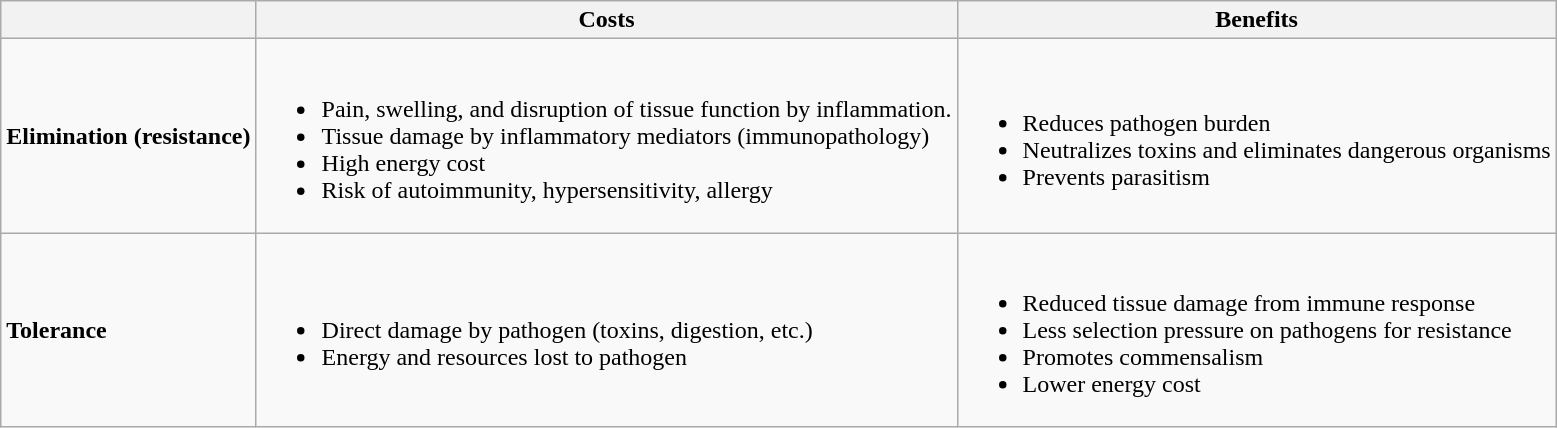<table class="wikitable">
<tr>
<th></th>
<th>Costs</th>
<th>Benefits</th>
</tr>
<tr>
<td><strong>Elimination (resistance)</strong></td>
<td><br><ul><li>Pain, swelling, and disruption of tissue function by inflammation.</li><li>Tissue damage by inflammatory mediators (immunopathology)</li><li>High energy cost</li><li>Risk of autoimmunity, hypersensitivity, allergy</li></ul></td>
<td><br><ul><li>Reduces pathogen burden</li><li>Neutralizes toxins and eliminates dangerous organisms</li><li>Prevents parasitism</li></ul></td>
</tr>
<tr>
<td><strong>Tolerance</strong></td>
<td><br><ul><li>Direct damage by pathogen (toxins, digestion, etc.)</li><li>Energy and resources lost to pathogen</li></ul></td>
<td><br><ul><li>Reduced tissue damage from immune response</li><li>Less selection pressure on pathogens for resistance</li><li>Promotes commensalism</li><li>Lower energy cost</li></ul></td>
</tr>
</table>
